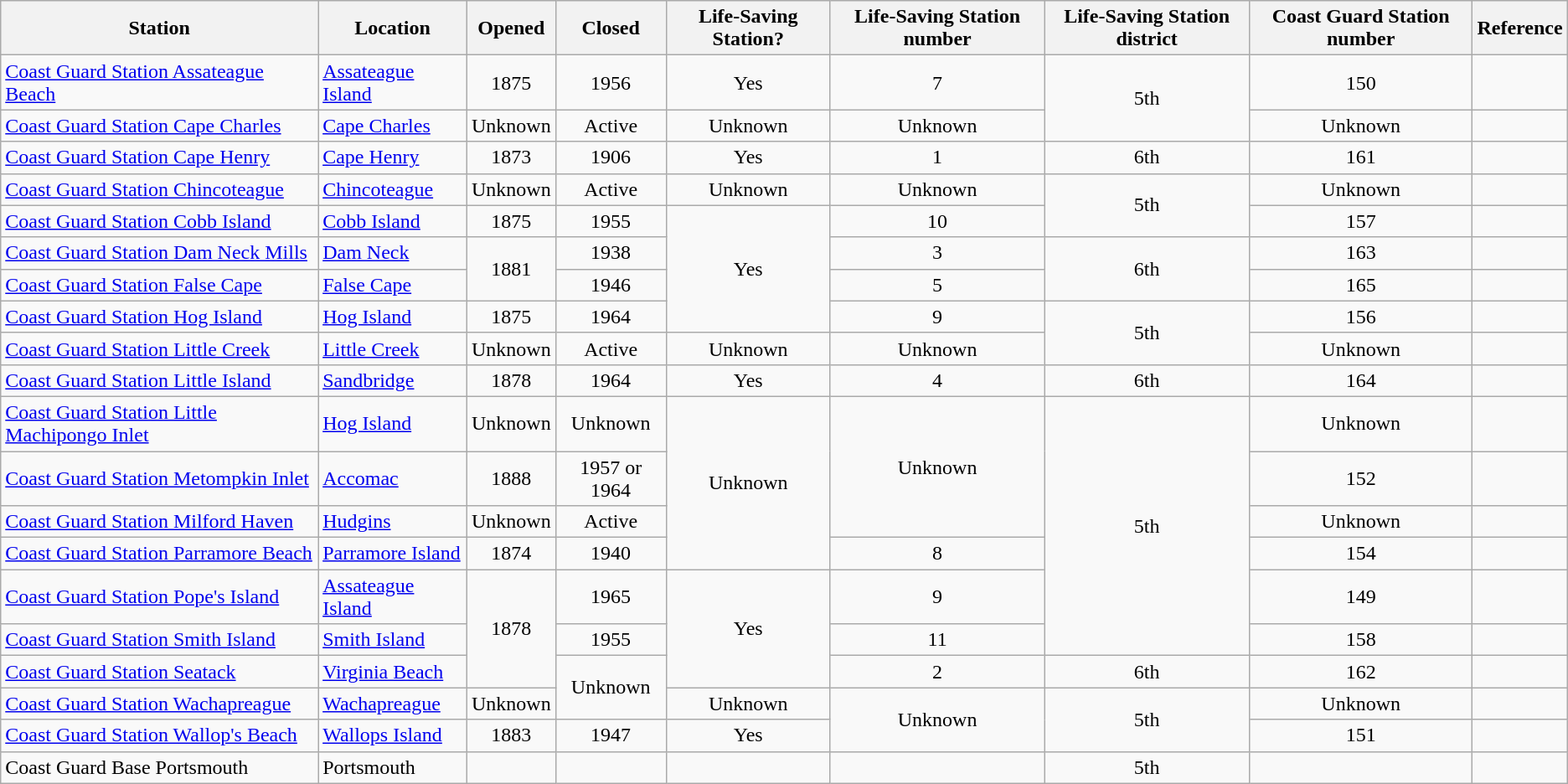<table class="wikitable sortable" style="text-align:left;">
<tr>
<th>Station</th>
<th>Location</th>
<th>Opened</th>
<th>Closed</th>
<th>Life-Saving Station?</th>
<th>Life-Saving Station number</th>
<th>Life-Saving Station district</th>
<th>Coast Guard Station number</th>
<th>Reference</th>
</tr>
<tr>
<td><a href='#'>Coast Guard Station Assateague Beach</a></td>
<td><a href='#'>Assateague Island</a></td>
<td align="center">1875</td>
<td align="center">1956</td>
<td align="center">Yes</td>
<td align="center">7</td>
<td rowspan="2" align="center">5th</td>
<td align="center">150</td>
<td align="center"></td>
</tr>
<tr>
<td><a href='#'>Coast Guard Station Cape Charles</a></td>
<td><a href='#'>Cape Charles</a></td>
<td align="center">Unknown</td>
<td align="center">Active</td>
<td align="center">Unknown</td>
<td align="center">Unknown</td>
<td align="center">Unknown</td>
<td align="center"></td>
</tr>
<tr>
<td><a href='#'>Coast Guard Station Cape Henry</a></td>
<td><a href='#'>Cape Henry</a></td>
<td align="center">1873</td>
<td align="center">1906</td>
<td align="center">Yes</td>
<td align="center">1</td>
<td align="center">6th</td>
<td align="center">161</td>
<td align="center"></td>
</tr>
<tr>
<td><a href='#'>Coast Guard Station Chincoteague</a></td>
<td><a href='#'>Chincoteague</a></td>
<td align="center">Unknown</td>
<td align="center">Active</td>
<td align="center">Unknown</td>
<td align="center">Unknown</td>
<td rowspan="2" align="center">5th</td>
<td align="center">Unknown</td>
<td align="center"></td>
</tr>
<tr>
<td><a href='#'>Coast Guard Station Cobb Island</a></td>
<td><a href='#'>Cobb Island</a></td>
<td align="center">1875</td>
<td align="center">1955</td>
<td rowspan="4" align="center">Yes</td>
<td align="center">10</td>
<td align="center">157</td>
<td align="center"></td>
</tr>
<tr>
<td><a href='#'>Coast Guard Station Dam Neck Mills</a></td>
<td><a href='#'>Dam Neck</a></td>
<td rowspan="2" align="center">1881</td>
<td align="center">1938</td>
<td align="center">3</td>
<td rowspan="2" align="center">6th</td>
<td align="center">163</td>
<td align="center"></td>
</tr>
<tr>
<td><a href='#'>Coast Guard Station False Cape</a></td>
<td><a href='#'>False Cape</a></td>
<td align="center">1946</td>
<td align="center">5</td>
<td align="center">165</td>
<td align="center"></td>
</tr>
<tr>
<td><a href='#'>Coast Guard Station Hog Island</a></td>
<td><a href='#'>Hog Island</a></td>
<td align="center">1875</td>
<td align="center">1964</td>
<td align="center">9</td>
<td rowspan="2" align="center">5th</td>
<td align="center">156</td>
<td align="center"></td>
</tr>
<tr>
<td><a href='#'>Coast Guard Station Little Creek</a></td>
<td><a href='#'>Little Creek</a></td>
<td align="center">Unknown</td>
<td align="center">Active</td>
<td align="center">Unknown</td>
<td align="center">Unknown</td>
<td align="center">Unknown</td>
<td align="center"></td>
</tr>
<tr>
<td><a href='#'>Coast Guard Station Little Island</a></td>
<td><a href='#'>Sandbridge</a></td>
<td align="center">1878</td>
<td align="center">1964</td>
<td align="center">Yes</td>
<td align="center">4</td>
<td align="center">6th</td>
<td align="center">164</td>
<td align="center"></td>
</tr>
<tr>
<td><a href='#'>Coast Guard Station Little Machipongo Inlet</a></td>
<td><a href='#'>Hog Island</a></td>
<td align="center">Unknown</td>
<td align="center">Unknown</td>
<td rowspan="4" align="center">Unknown</td>
<td rowspan="3" align="center">Unknown</td>
<td rowspan="6" align="center">5th</td>
<td align="center">Unknown</td>
<td align="center"></td>
</tr>
<tr>
<td><a href='#'>Coast Guard Station Metompkin Inlet</a></td>
<td><a href='#'>Accomac</a></td>
<td align="center">1888</td>
<td align="center">1957 or 1964</td>
<td align="center">152</td>
<td align="center"></td>
</tr>
<tr>
<td><a href='#'>Coast Guard Station Milford Haven</a></td>
<td><a href='#'>Hudgins</a></td>
<td align="center">Unknown</td>
<td align="center">Active</td>
<td align="center">Unknown</td>
<td align="center"></td>
</tr>
<tr>
<td><a href='#'>Coast Guard Station Parramore Beach</a></td>
<td><a href='#'>Parramore Island</a></td>
<td align="center">1874</td>
<td align="center">1940</td>
<td align="center">8</td>
<td align="center">154</td>
<td align="center"></td>
</tr>
<tr>
<td><a href='#'>Coast Guard Station Pope's Island</a></td>
<td><a href='#'>Assateague Island</a></td>
<td rowspan="3" align="center">1878</td>
<td align="center">1965</td>
<td rowspan="3" align="center">Yes</td>
<td align="center">9</td>
<td align="center">149</td>
<td align="center"></td>
</tr>
<tr>
<td><a href='#'>Coast Guard Station Smith Island</a></td>
<td><a href='#'>Smith Island</a></td>
<td align="center">1955</td>
<td align="center">11</td>
<td align="center">158</td>
<td align="center"></td>
</tr>
<tr>
<td><a href='#'>Coast Guard Station Seatack</a></td>
<td><a href='#'>Virginia Beach</a></td>
<td rowspan="2" align="center">Unknown</td>
<td align="center">2</td>
<td align="center">6th</td>
<td align="center">162</td>
<td align="center"></td>
</tr>
<tr>
<td><a href='#'>Coast Guard Station Wachapreague</a></td>
<td><a href='#'>Wachapreague</a></td>
<td align="center">Unknown</td>
<td align="center">Unknown</td>
<td rowspan="2" align="center">Unknown</td>
<td rowspan="2" align="center">5th</td>
<td align="center">Unknown</td>
<td align="center"></td>
</tr>
<tr>
<td><a href='#'>Coast Guard Station Wallop's Beach</a></td>
<td><a href='#'>Wallops Island</a></td>
<td align="center">1883</td>
<td align="center">1947</td>
<td align="center">Yes</td>
<td align="center">151</td>
<td align="center"></td>
</tr>
<tr>
<td>Coast Guard Base Portsmouth</td>
<td>Portsmouth</td>
<td></td>
<td></td>
<td></td>
<td></td>
<td align="center">5th</td>
<td></td>
<td align="center"></td>
</tr>
</table>
